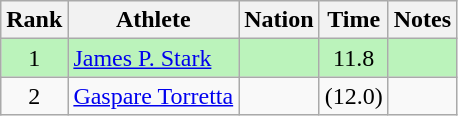<table class="wikitable sortable" style="text-align:center">
<tr>
<th>Rank</th>
<th>Athlete</th>
<th>Nation</th>
<th>Time</th>
<th>Notes</th>
</tr>
<tr style="background:#bbf3bb;">
<td>1</td>
<td align=left><a href='#'>James P. Stark</a></td>
<td align=left></td>
<td>11.8</td>
<td></td>
</tr>
<tr>
<td>2</td>
<td align=left><a href='#'>Gaspare Torretta</a></td>
<td align=left></td>
<td>(12.0)</td>
<td></td>
</tr>
</table>
